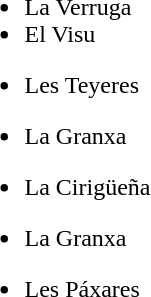<table border=0>
<tr>
<td><br><ul><li>La Verruga</li><li>El Visu</li></ul><ul><li>Les Teyeres</li></ul><ul><li>La Granxa</li></ul><ul><li>La Cirigüeña</li></ul><ul><li>La Granxa</li></ul><ul><li>Les Páxares</li></ul></td>
</tr>
</table>
